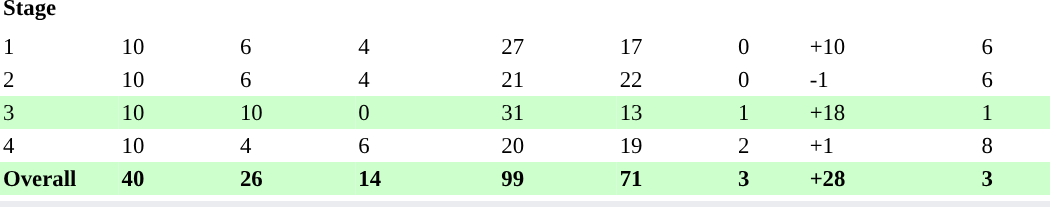<table class="toccolours" border=0 cellpadding="2" cellspacing="0" style="font-size:95%; text-align:left; width:700px;">
<tr align="left" style="background:#">
<th style="width:75px">Stage</th>
<th></th>
<th></th>
<th></th>
<th></th>
<th></th>
<th></th>
<th></th>
<th></th>
<th></th>
</tr>
<tr>
<td colspan = "10"></td>
</tr>
<tr>
<td>1</td>
<td>10</td>
<td>6</td>
<td>4</td>
<td></td>
<td>27</td>
<td>17</td>
<td>0</td>
<td>+10</td>
<td>6</td>
</tr>
<tr>
<td>2</td>
<td>10</td>
<td>6</td>
<td>4</td>
<td></td>
<td>21</td>
<td>22</td>
<td>0</td>
<td>-1</td>
<td>6</td>
</tr>
<tr style="background:#cfc">
<td>3</td>
<td>10</td>
<td>10</td>
<td>0</td>
<td></td>
<td>31</td>
<td>13</td>
<td>1</td>
<td>+18</td>
<td>1</td>
</tr>
<tr>
<td>4</td>
<td>10</td>
<td>4</td>
<td>6</td>
<td></td>
<td>20</td>
<td>19</td>
<td>2</td>
<td>+1</td>
<td>8</td>
</tr>
<tr style="background-color:#cfc">
<th>Overall</th>
<th>40</th>
<th>26</th>
<th>14</th>
<th></th>
<th>99</th>
<th>71</th>
<th>3</th>
<th>+28</th>
<th>3</th>
</tr>
<tr>
<td colspan="10"></td>
</tr>
<tr style="background:#EAECF0;">
<td colspan="10" style="text-align:center;"></td>
</tr>
</table>
